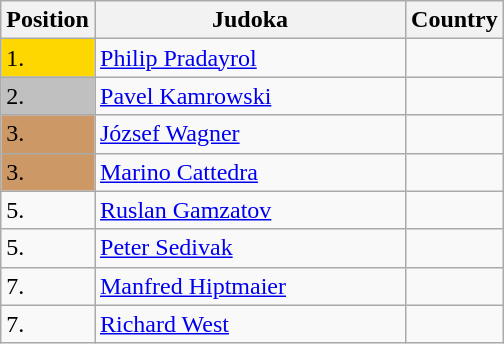<table class=wikitable>
<tr>
<th width=10>Position</th>
<th width=200>Judoka</th>
<th width=10>Country</th>
</tr>
<tr>
<td bgcolor=gold>1.</td>
<td><a href='#'>Philip Pradayrol</a></td>
<td></td>
</tr>
<tr>
<td bgcolor=silver>2.</td>
<td><a href='#'>Pavel Kamrowski</a></td>
<td></td>
</tr>
<tr>
<td bgcolor=CC9966>3.</td>
<td><a href='#'>József Wagner</a></td>
<td></td>
</tr>
<tr>
<td bgcolor=CC9966>3.</td>
<td><a href='#'>Marino Cattedra</a></td>
<td></td>
</tr>
<tr>
<td>5.</td>
<td><a href='#'>Ruslan Gamzatov</a></td>
<td></td>
</tr>
<tr>
<td>5.</td>
<td><a href='#'>Peter Sedivak</a></td>
<td></td>
</tr>
<tr>
<td>7.</td>
<td><a href='#'>Manfred Hiptmaier</a></td>
<td></td>
</tr>
<tr>
<td>7.</td>
<td><a href='#'>Richard West</a></td>
<td></td>
</tr>
</table>
